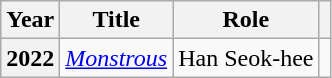<table class="wikitable sortable plainrowheaders">
<tr>
<th scope="col">Year</th>
<th scope="col">Title</th>
<th scope="col">Role</th>
<th scope="col" class="unsortable"></th>
</tr>
<tr>
<th scope="row">2022</th>
<td><em><a href='#'>Monstrous</a></em></td>
<td>Han Seok-hee</td>
<td></td>
</tr>
</table>
